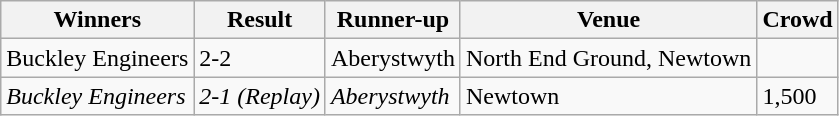<table class="wikitable">
<tr>
<th>Winners</th>
<th>Result</th>
<th>Runner-up</th>
<th>Venue</th>
<th>Crowd</th>
</tr>
<tr>
<td>Buckley Engineers</td>
<td>2-2</td>
<td>Aberystwyth</td>
<td>North End Ground, Newtown</td>
<td></td>
</tr>
<tr>
<td><em>Buckley Engineers</em></td>
<td><em>2-1</em> <em>(Replay)</em></td>
<td><em>Aberystwyth</em></td>
<td>Newtown</td>
<td>1,500</td>
</tr>
</table>
